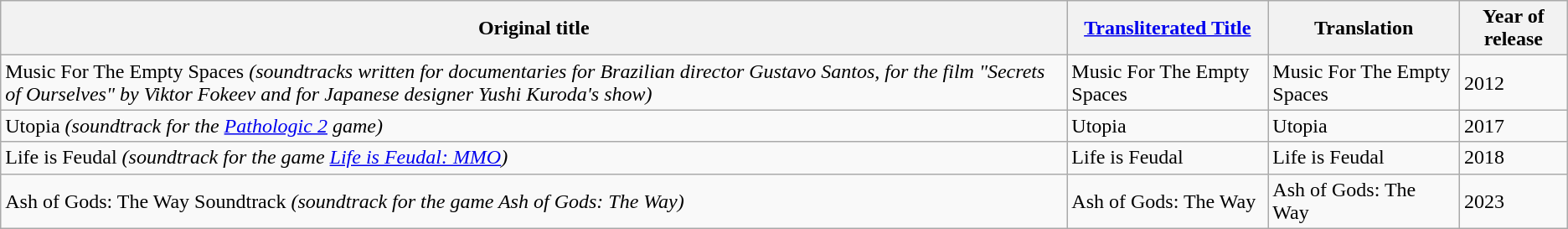<table class="wikitable">
<tr>
<th>Original title</th>
<th><a href='#'>Transliterated Title</a></th>
<th>Translation</th>
<th>Year of release</th>
</tr>
<tr>
<td>Music For The Empty Spaces <em>(soundtracks written for documentaries for Brazilian director Gustavo Santos, for the film "Secrets of Ourselves" by Viktor Fokeev and for Japanese designer Yushi Kuroda's show)</em></td>
<td>Music For The Empty Spaces</td>
<td>Music For The Empty Spaces</td>
<td>2012</td>
</tr>
<tr>
<td>Utopia <em>(soundtrack for the <a href='#'>Pathologic 2</a> game)</em></td>
<td>Utopia</td>
<td>Utopia</td>
<td>2017</td>
</tr>
<tr>
<td>Life is Feudal <em>(soundtrack for the game <a href='#'>Life is Feudal: MMO</a>)</em></td>
<td>Life is Feudal</td>
<td>Life is Feudal</td>
<td>2018</td>
</tr>
<tr>
<td>Ash of Gods: The Way Soundtrack <em>(soundtrack for the game Ash of Gods: The Way)</em></td>
<td>Ash of Gods: The Way</td>
<td>Ash of Gods: The Way</td>
<td>2023</td>
</tr>
</table>
